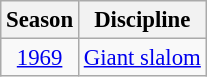<table class="wikitable" style="text-align:center; font-size:95%;">
<tr>
<th>Season</th>
<th>Discipline</th>
</tr>
<tr>
<td><a href='#'>1969</a></td>
<td><a href='#'>Giant slalom</a></td>
</tr>
</table>
